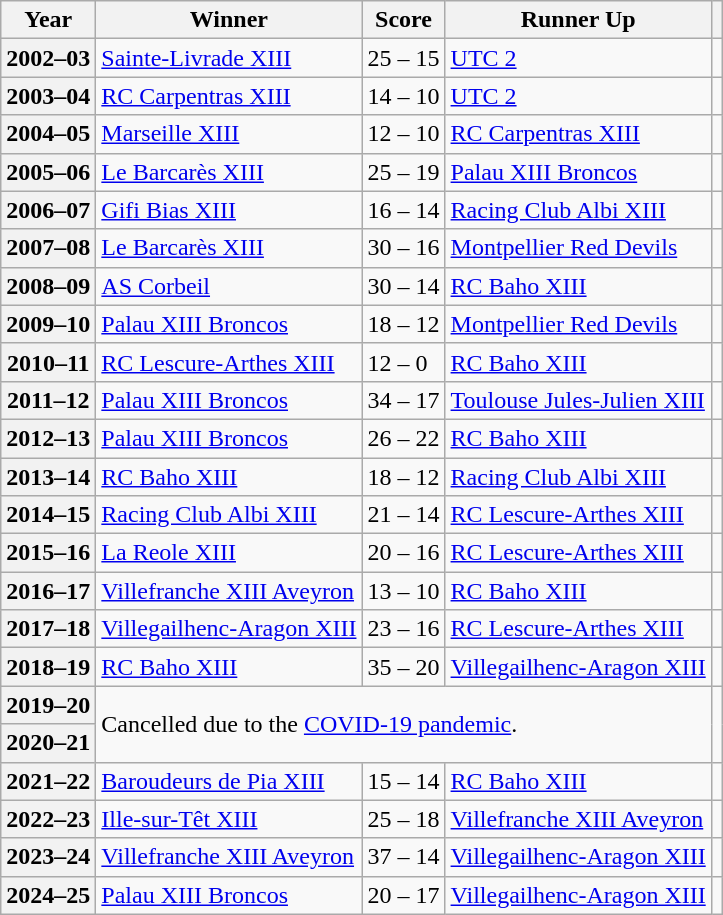<table class="wikitable plainrowheaders defaultcenter col2left col4left">
<tr>
<th scope=col>Year</th>
<th scope=col>Winner</th>
<th scope=col>Score</th>
<th scope=col>Runner Up</th>
<th scope=col></th>
</tr>
<tr>
<th scope=row>2002–03</th>
<td><a href='#'>Sainte-Livrade XIII</a></td>
<td>25 – 15</td>
<td> <a href='#'>UTC 2</a></td>
<td></td>
</tr>
<tr>
<th scope=row>2003–04</th>
<td> <a href='#'>RC Carpentras XIII</a></td>
<td>14 – 10</td>
<td> <a href='#'>UTC 2</a></td>
<td></td>
</tr>
<tr>
<th scope=row>2004–05</th>
<td><a href='#'>Marseille XIII</a></td>
<td>12 – 10</td>
<td> <a href='#'>RC Carpentras XIII</a></td>
<td></td>
</tr>
<tr>
<th scope=row>2005–06</th>
<td><a href='#'>Le Barcarès XIII</a></td>
<td>25 – 19</td>
<td> <a href='#'>Palau XIII Broncos</a></td>
<td></td>
</tr>
<tr>
<th scope=row>2006–07</th>
<td><a href='#'>Gifi Bias XIII</a></td>
<td>16 – 14</td>
<td> <a href='#'>Racing Club Albi XIII</a></td>
<td></td>
</tr>
<tr>
<th scope=row>2007–08</th>
<td><a href='#'>Le Barcarès XIII</a></td>
<td>30 – 16</td>
<td><a href='#'>Montpellier Red Devils</a></td>
<td></td>
</tr>
<tr>
<th scope=row>2008–09</th>
<td><a href='#'>AS Corbeil</a></td>
<td>30 – 14</td>
<td> <a href='#'>RC Baho XIII</a></td>
<td></td>
</tr>
<tr>
<th scope=row>2009–10</th>
<td> <a href='#'>Palau XIII Broncos</a></td>
<td>18 – 12</td>
<td><a href='#'>Montpellier Red Devils</a></td>
<td></td>
</tr>
<tr>
<th scope=row>2010–11</th>
<td> <a href='#'>RC Lescure-Arthes XIII</a></td>
<td>12 – 0</td>
<td> <a href='#'>RC Baho XIII</a></td>
<td></td>
</tr>
<tr>
<th scope=row>2011–12</th>
<td> <a href='#'>Palau XIII Broncos</a></td>
<td>34 – 17</td>
<td><a href='#'>Toulouse Jules-Julien XIII</a></td>
<td></td>
</tr>
<tr>
<th scope=row>2012–13</th>
<td> <a href='#'>Palau XIII Broncos</a></td>
<td>26 – 22</td>
<td> <a href='#'>RC Baho XIII</a></td>
<td></td>
</tr>
<tr>
<th scope=row>2013–14</th>
<td> <a href='#'>RC Baho XIII</a></td>
<td>18 – 12</td>
<td> <a href='#'>Racing Club Albi XIII</a></td>
<td></td>
</tr>
<tr>
<th scope=row>2014–15</th>
<td> <a href='#'>Racing Club Albi XIII</a></td>
<td>21 – 14</td>
<td> <a href='#'>RC Lescure-Arthes XIII</a></td>
<td></td>
</tr>
<tr>
<th scope=row>2015–16</th>
<td><a href='#'>La Reole XIII</a></td>
<td>20 – 16</td>
<td> <a href='#'>RC Lescure-Arthes XIII</a></td>
<td></td>
</tr>
<tr>
<th scope=row>2016–17</th>
<td> <a href='#'>Villefranche XIII Aveyron</a></td>
<td>13 – 10</td>
<td> <a href='#'>RC Baho XIII</a></td>
<td></td>
</tr>
<tr>
<th scope=row>2017–18</th>
<td> <a href='#'>Villegailhenc-Aragon XIII</a></td>
<td>23 – 16</td>
<td> <a href='#'>RC Lescure-Arthes XIII</a></td>
<td></td>
</tr>
<tr>
<th scope=row>2018–19</th>
<td> <a href='#'>RC Baho XIII</a></td>
<td>35 – 20</td>
<td> <a href='#'>Villegailhenc-Aragon XIII</a></td>
<td></td>
</tr>
<tr>
<th scope=row>2019–20</th>
<td colspan="3" rowspan="2">Cancelled due to the <a href='#'>COVID-19 pandemic</a>.</td>
<td rowspan="2"></td>
</tr>
<tr>
<th scope=row>2020–21</th>
</tr>
<tr>
<th scope=row>2021–22</th>
<td> <a href='#'>Baroudeurs de Pia XIII</a></td>
<td>15 – 14</td>
<td> <a href='#'>RC Baho XIII</a></td>
<td></td>
</tr>
<tr>
<th scope=row>2022–23</th>
<td> <a href='#'>Ille-sur-Têt XIII</a></td>
<td>25 – 18</td>
<td> <a href='#'>Villefranche XIII Aveyron</a></td>
<td></td>
</tr>
<tr>
<th scope=row>2023–24</th>
<td> <a href='#'>Villefranche XIII Aveyron</a></td>
<td>37 – 14</td>
<td> <a href='#'>Villegailhenc-Aragon XIII</a></td>
<td></td>
</tr>
<tr>
<th scope=row>2024–25</th>
<td> <a href='#'>Palau XIII Broncos</a></td>
<td>20 – 17</td>
<td> <a href='#'>Villegailhenc-Aragon XIII</a></td>
<td></td>
</tr>
</table>
